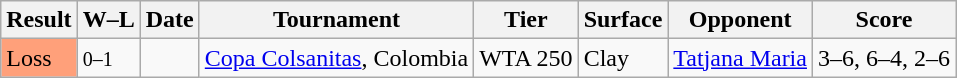<table class="wikitable">
<tr>
<th>Result</th>
<th class=unsortable>W–L</th>
<th>Date</th>
<th>Tournament</th>
<th>Tier</th>
<th>Surface</th>
<th>Opponent</th>
<th class=unsortable>Score</th>
</tr>
<tr>
<td bgcolor=FFA07A>Loss</td>
<td><small>0–1</small></td>
<td><a href='#'></a></td>
<td><a href='#'>Copa Colsanitas</a>, Colombia</td>
<td>WTA 250</td>
<td>Clay</td>
<td> <a href='#'>Tatjana Maria</a></td>
<td>3–6, 6–4, 2–6</td>
</tr>
</table>
